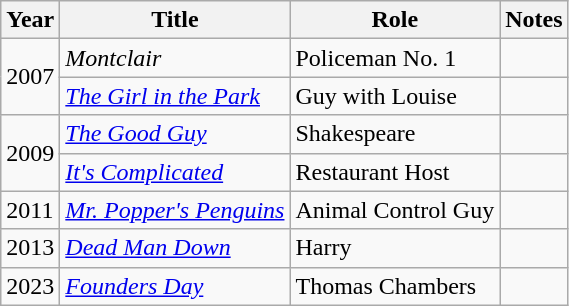<table class="wikitable sortable">
<tr>
<th>Year</th>
<th>Title</th>
<th>Role</th>
<th>Notes</th>
</tr>
<tr>
<td rowspan="2">2007</td>
<td><em>Montclair</em></td>
<td>Policeman No. 1</td>
<td></td>
</tr>
<tr>
<td><em><a href='#'>The Girl in the Park</a></em></td>
<td>Guy with Louise</td>
<td></td>
</tr>
<tr>
<td rowspan="2">2009</td>
<td><em><a href='#'>The Good Guy</a></em></td>
<td>Shakespeare</td>
<td></td>
</tr>
<tr>
<td><em><a href='#'>It's Complicated</a></em></td>
<td>Restaurant Host</td>
<td></td>
</tr>
<tr>
<td>2011</td>
<td><em><a href='#'>Mr. Popper's Penguins</a></em></td>
<td>Animal Control Guy</td>
<td></td>
</tr>
<tr>
<td>2013</td>
<td><em><a href='#'>Dead Man Down</a></em></td>
<td>Harry</td>
<td></td>
</tr>
<tr>
<td>2023</td>
<td><em><a href='#'>Founders Day</a></em></td>
<td>Thomas Chambers</td>
<td></td>
</tr>
</table>
